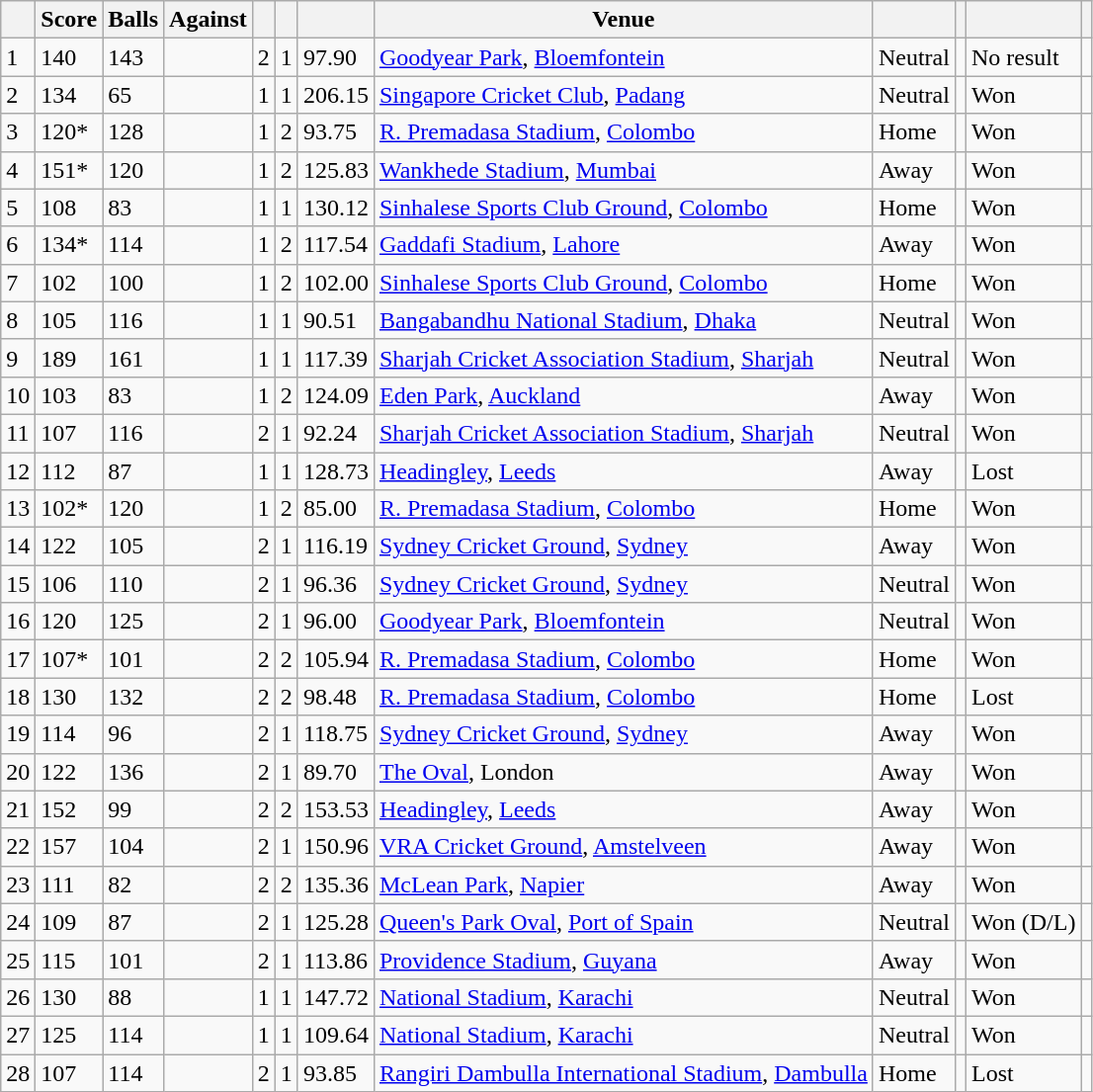<table class="wikitable sortable">
<tr>
<th></th>
<th>Score</th>
<th>Balls</th>
<th>Against</th>
<th><a href='#'></a></th>
<th><a href='#'></a></th>
<th><a href='#'></a></th>
<th>Venue</th>
<th></th>
<th></th>
<th></th>
<th class=unsortable></th>
</tr>
<tr>
<td>1</td>
<td> 140</td>
<td>143</td>
<td></td>
<td>2</td>
<td>1</td>
<td>97.90</td>
<td><a href='#'>Goodyear Park</a>, <a href='#'>Bloemfontein</a></td>
<td>Neutral</td>
<td></td>
<td>No result</td>
<td></td>
</tr>
<tr>
<td>2</td>
<td> 134 </td>
<td>65</td>
<td></td>
<td>1</td>
<td>1</td>
<td>206.15</td>
<td><a href='#'>Singapore Cricket Club</a>,  <a href='#'>Padang</a></td>
<td>Neutral</td>
<td></td>
<td>Won</td>
<td></td>
</tr>
<tr>
<td>3</td>
<td> 120* </td>
<td>128</td>
<td></td>
<td>1</td>
<td>2</td>
<td>93.75</td>
<td><a href='#'>R. Premadasa Stadium</a>, <a href='#'>Colombo</a></td>
<td>Home</td>
<td></td>
<td>Won</td>
<td></td>
</tr>
<tr>
<td>4</td>
<td> 151* </td>
<td>120</td>
<td></td>
<td>1</td>
<td>2</td>
<td>125.83</td>
<td><a href='#'>Wankhede Stadium</a>, <a href='#'>Mumbai</a></td>
<td>Away</td>
<td></td>
<td>Won</td>
<td></td>
</tr>
<tr>
<td>5</td>
<td> 108 </td>
<td>83</td>
<td></td>
<td>1</td>
<td>1</td>
<td>130.12</td>
<td><a href='#'>Sinhalese Sports Club Ground</a>, <a href='#'>Colombo</a></td>
<td>Home</td>
<td></td>
<td>Won</td>
<td></td>
</tr>
<tr>
<td>6</td>
<td> 134* </td>
<td>114</td>
<td></td>
<td>1</td>
<td>2</td>
<td>117.54</td>
<td><a href='#'>Gaddafi Stadium</a>, <a href='#'>Lahore</a></td>
<td>Away</td>
<td></td>
<td>Won</td>
<td></td>
</tr>
<tr>
<td>7</td>
<td> 102  </td>
<td>100</td>
<td></td>
<td>1</td>
<td>2</td>
<td>102.00</td>
<td><a href='#'>Sinhalese Sports Club Ground</a>, <a href='#'>Colombo</a></td>
<td>Home</td>
<td></td>
<td>Won</td>
<td></td>
</tr>
<tr>
<td>8</td>
<td> 105  </td>
<td>116</td>
<td></td>
<td>1</td>
<td>1</td>
<td>90.51</td>
<td><a href='#'>Bangabandhu National Stadium</a>, <a href='#'>Dhaka</a></td>
<td>Neutral</td>
<td></td>
<td>Won</td>
<td></td>
</tr>
<tr>
<td>9</td>
<td> 189  </td>
<td>161</td>
<td></td>
<td>1</td>
<td>1</td>
<td>117.39</td>
<td><a href='#'>Sharjah Cricket Association Stadium</a>, <a href='#'>Sharjah</a></td>
<td>Neutral</td>
<td></td>
<td>Won</td>
<td></td>
</tr>
<tr>
<td>10</td>
<td> 103  </td>
<td>83</td>
<td></td>
<td>1</td>
<td>2</td>
<td>124.09</td>
<td><a href='#'>Eden Park</a>, <a href='#'>Auckland</a></td>
<td>Away</td>
<td></td>
<td>Won</td>
<td></td>
</tr>
<tr>
<td>11</td>
<td> 107 </td>
<td>116</td>
<td></td>
<td>2</td>
<td>1</td>
<td>92.24</td>
<td><a href='#'>Sharjah Cricket Association Stadium</a>, <a href='#'>Sharjah</a></td>
<td>Neutral</td>
<td></td>
<td>Won</td>
<td></td>
</tr>
<tr>
<td>12</td>
<td> 112  </td>
<td>87</td>
<td></td>
<td>1</td>
<td>1</td>
<td>128.73</td>
<td><a href='#'>Headingley</a>, <a href='#'>Leeds</a></td>
<td>Away</td>
<td></td>
<td>Lost</td>
<td></td>
</tr>
<tr>
<td>13</td>
<td> 102*  </td>
<td>120</td>
<td></td>
<td>1</td>
<td>2</td>
<td>85.00</td>
<td><a href='#'>R. Premadasa Stadium</a>, <a href='#'>Colombo</a></td>
<td>Home</td>
<td></td>
<td>Won</td>
<td></td>
</tr>
<tr>
<td>14</td>
<td> 122  </td>
<td>105</td>
<td></td>
<td>2</td>
<td>1</td>
<td>116.19</td>
<td><a href='#'>Sydney Cricket Ground</a>, <a href='#'>Sydney</a></td>
<td>Away</td>
<td></td>
<td>Won</td>
<td></td>
</tr>
<tr>
<td>15</td>
<td> 106  </td>
<td>110</td>
<td></td>
<td>2</td>
<td>1</td>
<td>96.36</td>
<td><a href='#'>Sydney Cricket Ground</a>, <a href='#'>Sydney</a></td>
<td>Neutral</td>
<td></td>
<td>Won</td>
<td></td>
</tr>
<tr>
<td>16</td>
<td> 120  </td>
<td>125</td>
<td></td>
<td>2</td>
<td>1</td>
<td>96.00</td>
<td><a href='#'>Goodyear Park</a>, <a href='#'>Bloemfontein</a></td>
<td>Neutral</td>
<td></td>
<td>Won</td>
<td></td>
</tr>
<tr>
<td>17</td>
<td> 107* </td>
<td>101</td>
<td></td>
<td>2</td>
<td>2</td>
<td>105.94</td>
<td><a href='#'>R. Premadasa Stadium</a>, <a href='#'>Colombo</a></td>
<td>Home</td>
<td></td>
<td>Won</td>
<td></td>
</tr>
<tr>
<td>18</td>
<td> 130</td>
<td>132</td>
<td></td>
<td>2</td>
<td>2</td>
<td>98.48</td>
<td><a href='#'>R. Premadasa Stadium</a>, <a href='#'>Colombo</a></td>
<td>Home</td>
<td></td>
<td>Lost</td>
<td></td>
</tr>
<tr>
<td>19</td>
<td> 114 </td>
<td>96</td>
<td></td>
<td>2</td>
<td>1</td>
<td>118.75</td>
<td><a href='#'>Sydney Cricket Ground</a>, <a href='#'>Sydney</a></td>
<td>Away</td>
<td></td>
<td>Won</td>
<td></td>
</tr>
<tr>
<td>20</td>
<td> 122 </td>
<td>136</td>
<td></td>
<td>2</td>
<td>1</td>
<td>89.70</td>
<td><a href='#'>The Oval</a>, London</td>
<td>Away</td>
<td></td>
<td>Won</td>
<td></td>
</tr>
<tr>
<td>21</td>
<td> 152 </td>
<td>99</td>
<td></td>
<td>2</td>
<td>2</td>
<td>153.53</td>
<td><a href='#'>Headingley</a>, <a href='#'>Leeds</a></td>
<td>Away</td>
<td></td>
<td>Won</td>
<td></td>
</tr>
<tr>
<td>22</td>
<td> 157 </td>
<td>104</td>
<td></td>
<td>2</td>
<td>1</td>
<td>150.96</td>
<td><a href='#'>VRA Cricket Ground</a>, <a href='#'>Amstelveen</a></td>
<td>Away</td>
<td></td>
<td>Won</td>
<td></td>
</tr>
<tr>
<td>23</td>
<td> 111 </td>
<td>82</td>
<td></td>
<td>2</td>
<td>2</td>
<td>135.36</td>
<td><a href='#'>McLean Park</a>, <a href='#'>Napier</a></td>
<td>Away</td>
<td></td>
<td>Won</td>
<td></td>
</tr>
<tr>
<td>24</td>
<td> 109 </td>
<td>87</td>
<td></td>
<td>2</td>
<td>1</td>
<td>125.28</td>
<td><a href='#'>Queen's Park Oval</a>, <a href='#'>Port of Spain</a></td>
<td>Neutral</td>
<td></td>
<td>Won (D/L)</td>
<td></td>
</tr>
<tr>
<td>25</td>
<td> 115 </td>
<td>101</td>
<td></td>
<td>2</td>
<td>1</td>
<td>113.86</td>
<td><a href='#'>Providence Stadium</a>, <a href='#'>Guyana</a></td>
<td>Away</td>
<td></td>
<td>Won</td>
<td></td>
</tr>
<tr>
<td>26</td>
<td> 130 </td>
<td>88</td>
<td></td>
<td>1</td>
<td>1</td>
<td>147.72</td>
<td><a href='#'>National Stadium</a>, <a href='#'>Karachi</a></td>
<td>Neutral</td>
<td></td>
<td>Won</td>
<td></td>
</tr>
<tr>
<td>27</td>
<td> 125</td>
<td>114</td>
<td></td>
<td>1</td>
<td>1</td>
<td>109.64</td>
<td><a href='#'>National Stadium</a>, <a href='#'>Karachi</a></td>
<td>Neutral</td>
<td></td>
<td>Won</td>
<td></td>
</tr>
<tr>
<td>28</td>
<td> 107 </td>
<td>114</td>
<td></td>
<td>2</td>
<td>1</td>
<td>93.85</td>
<td><a href='#'>Rangiri Dambulla International Stadium</a>, <a href='#'>Dambulla</a></td>
<td>Home</td>
<td></td>
<td>Lost</td>
<td></td>
</tr>
</table>
